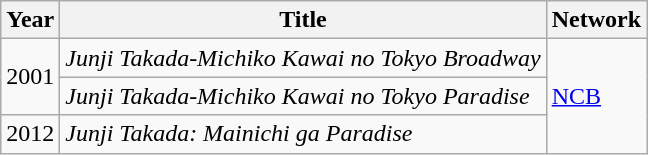<table class="wikitable">
<tr>
<th>Year</th>
<th>Title</th>
<th>Network</th>
</tr>
<tr>
<td rowspan="2">2001</td>
<td><em>Junji Takada-Michiko Kawai no Tokyo Broadway</em></td>
<td rowspan="3"><a href='#'>NCB</a></td>
</tr>
<tr>
<td><em>Junji Takada-Michiko Kawai no Tokyo Paradise</em></td>
</tr>
<tr>
<td>2012</td>
<td><em>Junji Takada: Mainichi ga Paradise</em></td>
</tr>
</table>
